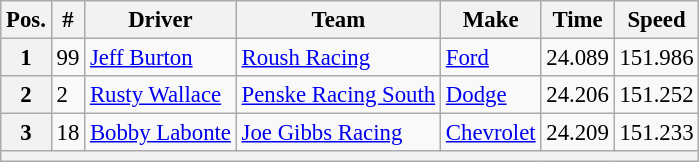<table class="wikitable" style="font-size:95%">
<tr>
<th>Pos.</th>
<th>#</th>
<th>Driver</th>
<th>Team</th>
<th>Make</th>
<th>Time</th>
<th>Speed</th>
</tr>
<tr>
<th>1</th>
<td>99</td>
<td><a href='#'>Jeff Burton</a></td>
<td><a href='#'>Roush Racing</a></td>
<td><a href='#'>Ford</a></td>
<td>24.089</td>
<td>151.986</td>
</tr>
<tr>
<th>2</th>
<td>2</td>
<td><a href='#'>Rusty Wallace</a></td>
<td><a href='#'>Penske Racing South</a></td>
<td><a href='#'>Dodge</a></td>
<td>24.206</td>
<td>151.252</td>
</tr>
<tr>
<th>3</th>
<td>18</td>
<td><a href='#'>Bobby Labonte</a></td>
<td><a href='#'>Joe Gibbs Racing</a></td>
<td><a href='#'>Chevrolet</a></td>
<td>24.209</td>
<td>151.233</td>
</tr>
<tr>
<th colspan="7"></th>
</tr>
</table>
